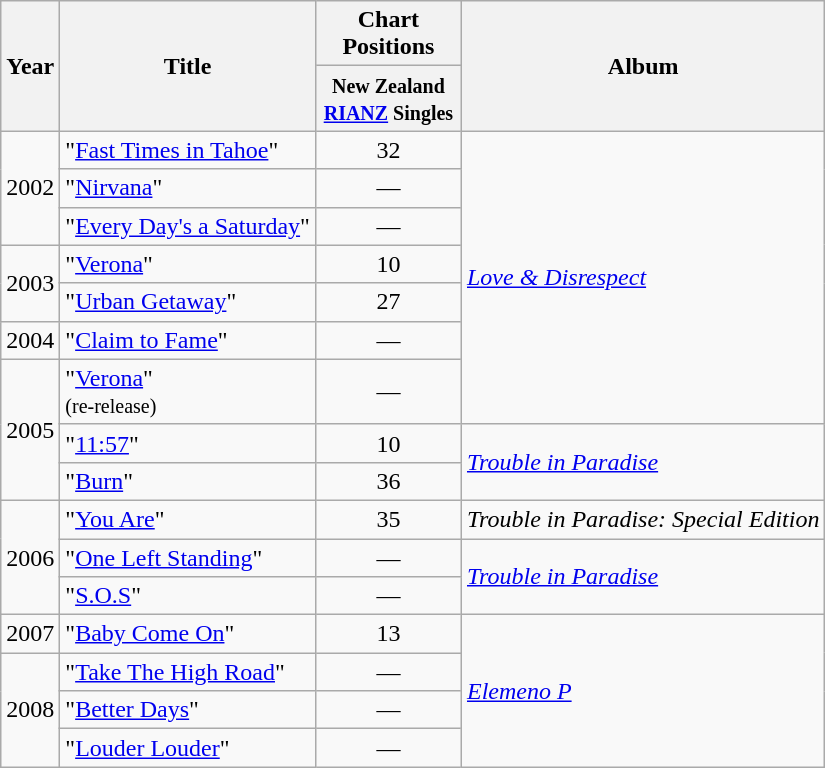<table class="wikitable">
<tr>
<th rowspan="2">Year</th>
<th rowspan="2">Title</th>
<th>Chart Positions</th>
<th rowspan="2">Album</th>
</tr>
<tr>
<th width="90"><small>New Zealand <a href='#'>RIANZ</a> Singles</small></th>
</tr>
<tr>
<td rowspan="3">2002</td>
<td>"<a href='#'>Fast Times in Tahoe</a>"</td>
<td align="center">32</td>
<td rowspan="7"><em><a href='#'>Love & Disrespect</a></em></td>
</tr>
<tr>
<td>"<a href='#'>Nirvana</a>"</td>
<td align="center">—</td>
</tr>
<tr>
<td>"<a href='#'>Every Day's a Saturday</a>"</td>
<td align="center">—</td>
</tr>
<tr>
<td rowspan="2">2003</td>
<td>"<a href='#'>Verona</a>"</td>
<td align="center">10</td>
</tr>
<tr>
<td>"<a href='#'>Urban Getaway</a>"</td>
<td align="center">27</td>
</tr>
<tr>
<td>2004</td>
<td>"<a href='#'>Claim to Fame</a>"</td>
<td align="center">—</td>
</tr>
<tr>
<td rowspan="3">2005</td>
<td>"<a href='#'>Verona</a>"<br><small>(re-release)</small></td>
<td align="center">—</td>
</tr>
<tr>
<td>"<a href='#'>11:57</a>"</td>
<td align="center">10</td>
<td rowspan="2"><em><a href='#'>Trouble in Paradise</a></em></td>
</tr>
<tr>
<td>"<a href='#'>Burn</a>"</td>
<td align="center">36</td>
</tr>
<tr>
<td rowspan="3">2006</td>
<td>"<a href='#'>You Are</a>"</td>
<td align="center">35</td>
<td><em>Trouble in Paradise: Special Edition</em></td>
</tr>
<tr>
<td>"<a href='#'>One Left Standing</a>"</td>
<td align="center">—</td>
<td rowspan="2"><em><a href='#'>Trouble in Paradise</a></em></td>
</tr>
<tr>
<td>"<a href='#'>S.O.S</a>"</td>
<td align="center">—</td>
</tr>
<tr>
<td>2007</td>
<td>"<a href='#'>Baby Come On</a>"</td>
<td align="center">13</td>
<td rowspan="4"><em><a href='#'>Elemeno P</a></em></td>
</tr>
<tr>
<td rowspan="3">2008</td>
<td>"<a href='#'>Take The High Road</a>"</td>
<td align="center">—</td>
</tr>
<tr>
<td>"<a href='#'>Better Days</a>"</td>
<td align="center">—</td>
</tr>
<tr>
<td>"<a href='#'>Louder Louder</a>"</td>
<td align="center">—</td>
</tr>
</table>
